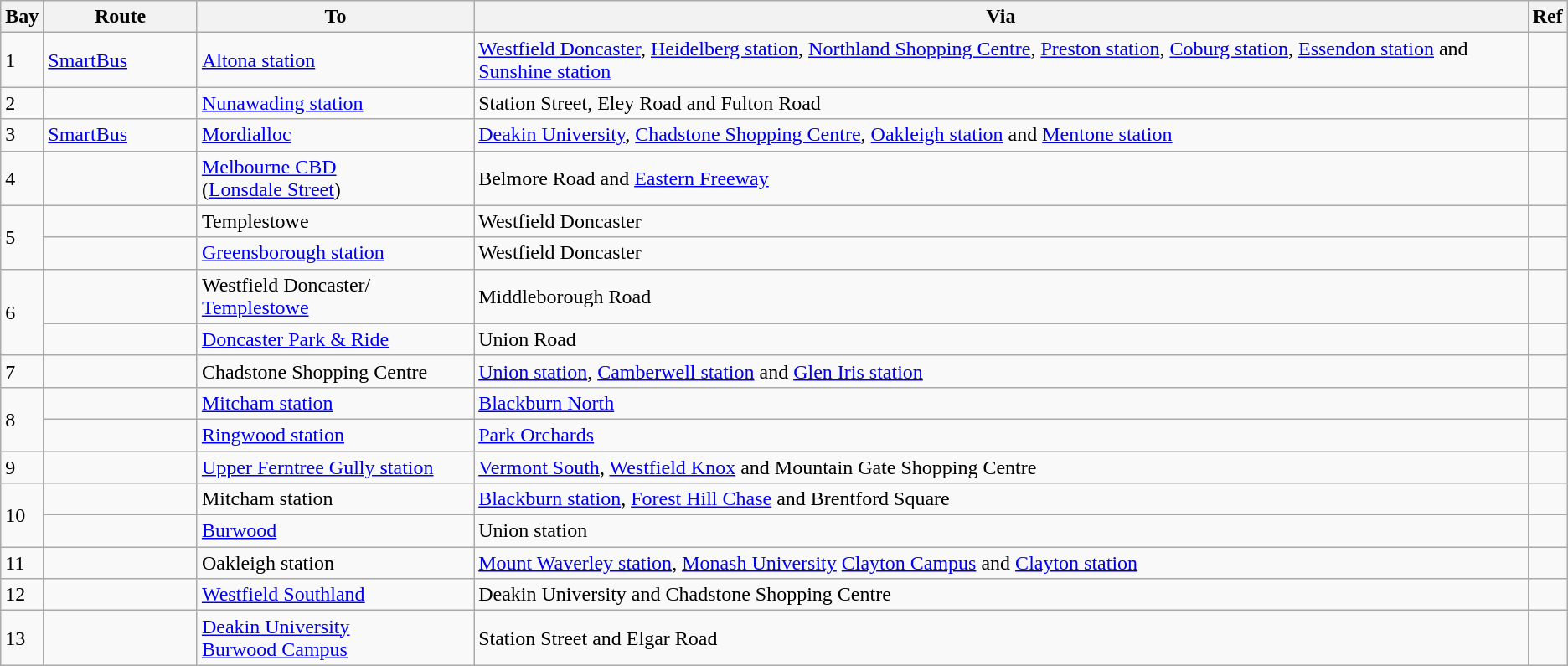<table class="wikitable">
<tr>
<th>Bay</th>
<th style=width:115px>Route</th>
<th>To</th>
<th>Via</th>
<th>Ref</th>
</tr>
<tr>
<td>1</td>
<td><a href='#'>SmartBus</a> </td>
<td><a href='#'>Altona station</a></td>
<td><a href='#'>Westfield Doncaster</a>, <a href='#'>Heidelberg station</a>, <a href='#'>Northland Shopping Centre</a>, <a href='#'>Preston station</a>, <a href='#'>Coburg station</a>, <a href='#'>Essendon station</a> and <a href='#'>Sunshine station</a></td>
<td></td>
</tr>
<tr>
<td>2</td>
<td></td>
<td><a href='#'>Nunawading station</a></td>
<td>Station Street, Eley Road and Fulton Road</td>
<td></td>
</tr>
<tr>
<td>3</td>
<td><a href='#'>SmartBus</a> </td>
<td><a href='#'>Mordialloc</a></td>
<td><a href='#'>Deakin University</a>, <a href='#'>Chadstone Shopping Centre</a>, <a href='#'>Oakleigh station</a> and <a href='#'>Mentone station</a></td>
</tr>
<tr>
<td>4</td>
<td></td>
<td><a href='#'>Melbourne CBD</a><br>(<a href='#'>Lonsdale Street</a>)</td>
<td>Belmore Road and <a href='#'>Eastern Freeway</a></td>
<td></td>
</tr>
<tr>
<td rowspan="2">5</td>
<td></td>
<td>Templestowe</td>
<td>Westfield Doncaster</td>
<td></td>
</tr>
<tr>
<td></td>
<td><a href='#'>Greensborough station</a></td>
<td>Westfield Doncaster</td>
<td></td>
</tr>
<tr>
<td rowspan="2">6</td>
<td></td>
<td>Westfield Doncaster/ <a href='#'>Templestowe</a></td>
<td>Middleborough Road</td>
<td></td>
</tr>
<tr>
<td></td>
<td><a href='#'>Doncaster Park & Ride</a></td>
<td>Union Road</td>
<td></td>
</tr>
<tr>
<td>7</td>
<td></td>
<td>Chadstone Shopping Centre</td>
<td><a href='#'>Union station</a>, <a href='#'>Camberwell station</a> and <a href='#'>Glen Iris station</a></td>
<td></td>
</tr>
<tr>
<td rowspan="2">8</td>
<td></td>
<td><a href='#'>Mitcham station</a></td>
<td><a href='#'>Blackburn North</a></td>
<td></td>
</tr>
<tr>
<td></td>
<td><a href='#'>Ringwood station</a></td>
<td><a href='#'>Park Orchards</a></td>
<td></td>
</tr>
<tr>
<td>9</td>
<td></td>
<td><a href='#'>Upper Ferntree Gully station</a></td>
<td><a href='#'>Vermont South</a>, <a href='#'>Westfield Knox</a> and Mountain Gate Shopping Centre</td>
<td></td>
</tr>
<tr>
<td rowspan="2">10</td>
<td></td>
<td>Mitcham station</td>
<td><a href='#'>Blackburn station</a>, <a href='#'>Forest Hill Chase</a> and Brentford Square</td>
<td></td>
</tr>
<tr>
<td></td>
<td><a href='#'>Burwood</a></td>
<td>Union station</td>
<td></td>
</tr>
<tr>
<td>11</td>
<td></td>
<td>Oakleigh station</td>
<td><a href='#'>Mount Waverley station</a>, <a href='#'>Monash University</a> <a href='#'>Clayton Campus</a> and <a href='#'>Clayton station</a></td>
<td></td>
</tr>
<tr>
<td>12</td>
<td></td>
<td><a href='#'>Westfield Southland</a></td>
<td>Deakin University and Chadstone Shopping Centre</td>
<td></td>
</tr>
<tr>
<td>13</td>
<td></td>
<td><a href='#'>Deakin University</a><br><a href='#'>Burwood Campus</a></td>
<td>Station Street and Elgar Road</td>
<td></td>
</tr>
</table>
